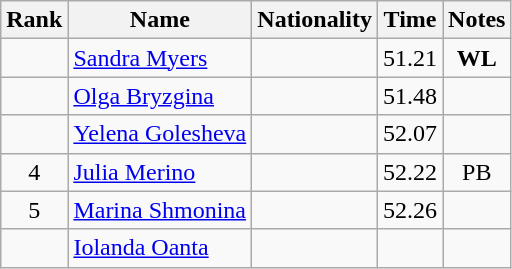<table class="wikitable sortable" style="text-align:center">
<tr>
<th>Rank</th>
<th>Name</th>
<th>Nationality</th>
<th>Time</th>
<th>Notes</th>
</tr>
<tr>
<td></td>
<td align="left"><a href='#'>Sandra Myers</a></td>
<td align=left></td>
<td>51.21</td>
<td><strong>WL</strong></td>
</tr>
<tr>
<td></td>
<td align="left"><a href='#'>Olga Bryzgina</a></td>
<td align=left></td>
<td>51.48</td>
<td></td>
</tr>
<tr>
<td></td>
<td align="left"><a href='#'>Yelena Golesheva</a></td>
<td align=left></td>
<td>52.07</td>
<td></td>
</tr>
<tr>
<td>4</td>
<td align="left"><a href='#'>Julia Merino</a></td>
<td align=left></td>
<td>52.22</td>
<td>PB</td>
</tr>
<tr>
<td>5</td>
<td align="left"><a href='#'>Marina Shmonina</a></td>
<td align=left></td>
<td>52.26</td>
<td></td>
</tr>
<tr>
<td></td>
<td align="left"><a href='#'>Iolanda Oanta</a></td>
<td align=left></td>
<td></td>
<td></td>
</tr>
</table>
